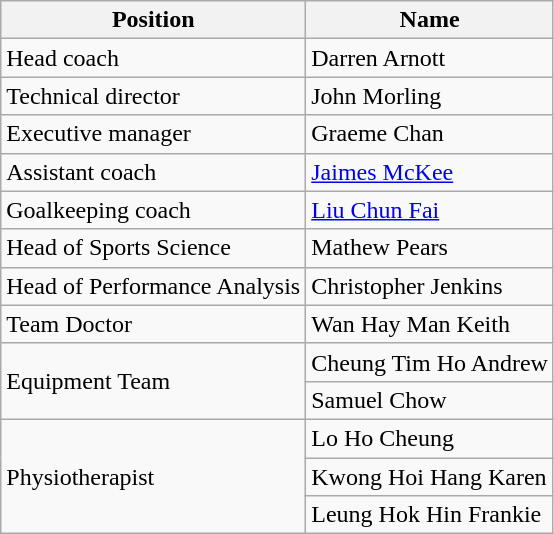<table class="wikitable" style="text-align:center;">
<tr>
<th>Position</th>
<th>Name</th>
</tr>
<tr>
<td align="left">Head coach</td>
<td align="left"> Darren Arnott</td>
</tr>
<tr>
<td align="left">Technical director</td>
<td align="left"> John Morling</td>
</tr>
<tr>
<td align="left">Executive manager</td>
<td align="left"> Graeme Chan</td>
</tr>
<tr>
<td align="left">Assistant coach</td>
<td align="left"> <a href='#'>Jaimes McKee</a></td>
</tr>
<tr>
<td align="left">Goalkeeping coach</td>
<td align="left"> <a href='#'>Liu Chun Fai</a></td>
</tr>
<tr>
<td align="left">Head of Sports Science</td>
<td align="left"> Mathew Pears</td>
</tr>
<tr>
<td align="left">Head of Performance Analysis</td>
<td align="left"> Christopher Jenkins</td>
</tr>
<tr>
<td align="left">Team Doctor</td>
<td align="left"> Wan Hay Man Keith</td>
</tr>
<tr>
<td rowspan="2" style="text-align:left;">Equipment Team</td>
<td align="left"> Cheung Tim Ho Andrew</td>
</tr>
<tr>
<td align="left"> Samuel Chow</td>
</tr>
<tr>
<td rowspan="3" style="text-align:left;">Physiotherapist</td>
<td align="left"> Lo Ho Cheung</td>
</tr>
<tr>
<td align="left"> Kwong Hoi Hang Karen</td>
</tr>
<tr>
<td align="left"> Leung Hok Hin Frankie</td>
</tr>
</table>
